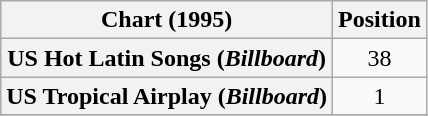<table class="wikitable plainrowheaders " style="text-align:center;">
<tr>
<th scope="col">Chart (1995)</th>
<th scope="col">Position</th>
</tr>
<tr>
<th scope="row">US Hot Latin Songs (<em>Billboard</em>)</th>
<td align="center">38</td>
</tr>
<tr>
<th scope="row">US Tropical Airplay (<em>Billboard</em>)</th>
<td>1</td>
</tr>
<tr>
</tr>
</table>
